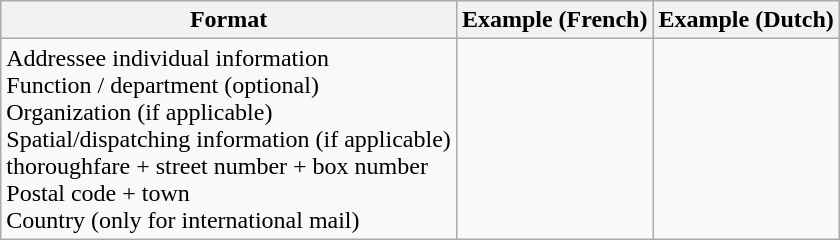<table class="wikitable">
<tr>
<th>Format</th>
<th>Example (French)</th>
<th>Example (Dutch)</th>
</tr>
<tr>
<td>Addressee individual information <br> Function / department (optional) <br> Organization (if applicable) <br> Spatial/dispatching information (if applicable) <br> thoroughfare + street number + box number <br> Postal code + town <br> Country (only for international mail)</td>
<td></td>
<td></td>
</tr>
</table>
